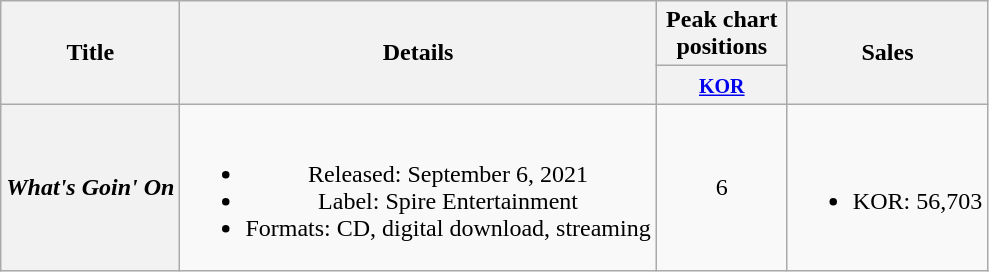<table class="wikitable plainrowheaders" style="text-align:center;">
<tr>
<th scope="col" rowspan="2">Title</th>
<th scope="col" rowspan="2">Details</th>
<th scope="col" colspan="1" style="width:5em;">Peak chart positions</th>
<th scope="col" rowspan="2">Sales</th>
</tr>
<tr>
<th><small><a href='#'>KOR</a></small><br></th>
</tr>
<tr>
<th scope="row"><em>What's Goin' On</em></th>
<td><br><ul><li>Released: September 6, 2021</li><li>Label: Spire Entertainment</li><li>Formats: CD, digital download, streaming</li></ul></td>
<td>6</td>
<td><br><ul><li>KOR: 56,703</li></ul></td>
</tr>
</table>
